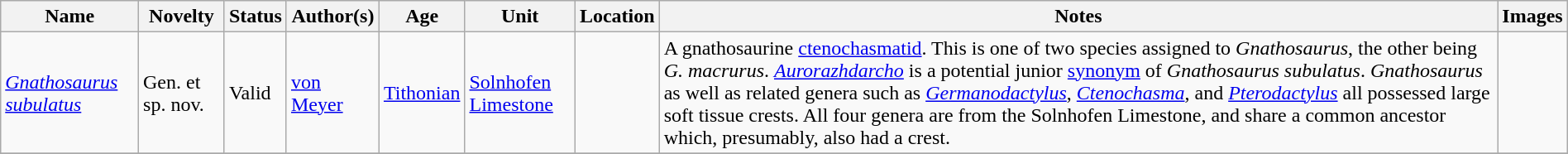<table class="wikitable sortable" align="center" width="100%">
<tr>
<th>Name</th>
<th>Novelty</th>
<th>Status</th>
<th>Author(s)</th>
<th>Age</th>
<th>Unit</th>
<th>Location</th>
<th>Notes</th>
<th>Images</th>
</tr>
<tr>
<td><em><a href='#'>Gnathosaurus subulatus</a></em></td>
<td>Gen. et sp. nov.</td>
<td>Valid</td>
<td><a href='#'>von Meyer</a></td>
<td><a href='#'>Tithonian</a></td>
<td><a href='#'>Solnhofen Limestone</a></td>
<td></td>
<td>A gnathosaurine <a href='#'>ctenochasmatid</a>. This is one of two species assigned to <em>Gnathosaurus</em>, the other being <em>G. macrurus</em>. <em><a href='#'>Aurorazhdarcho</a></em> is a potential junior <a href='#'>synonym</a> of <em>Gnathosaurus subulatus</em>. <em>Gnathosaurus</em> as well as related genera such as <em><a href='#'>Germanodactylus</a></em>, <em><a href='#'>Ctenochasma</a></em>, and <em><a href='#'>Pterodactylus</a></em> all possessed large soft tissue crests. All four genera are from the Solnhofen Limestone, and share a common ancestor which, presumably, also had a crest.</td>
<td></td>
</tr>
<tr>
</tr>
</table>
